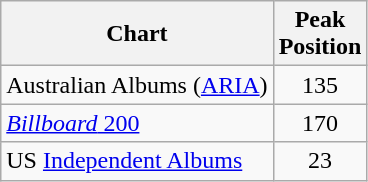<table class="wikitable">
<tr>
<th>Chart</th>
<th>Peak <br>Position</th>
</tr>
<tr>
<td scope="row">Australian Albums (<a href='#'>ARIA</a>)</td>
<td align="center">135</td>
</tr>
<tr>
<td><a href='#'><em>Billboard</em> 200</a></td>
<td align="center">170</td>
</tr>
<tr>
<td>US <a href='#'>Independent Albums</a></td>
<td align="center">23</td>
</tr>
</table>
